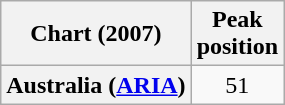<table class="wikitable plainrowheaders" style="text-align:center">
<tr>
<th>Chart (2007)</th>
<th>Peak<br>position</th>
</tr>
<tr>
<th scope="row">Australia (<a href='#'>ARIA</a>)</th>
<td>51</td>
</tr>
</table>
